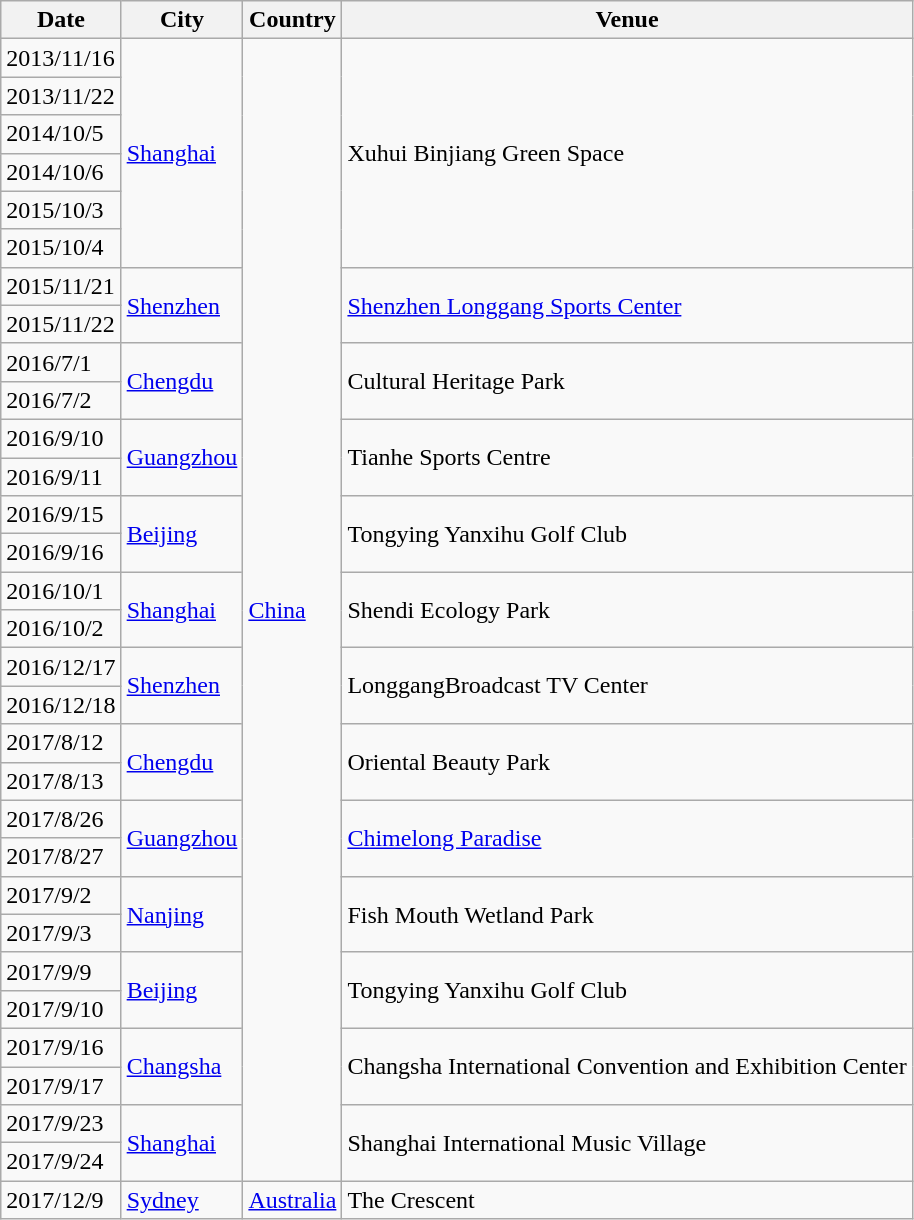<table class="wikitable">
<tr>
<th>Date</th>
<th>City</th>
<th>Country</th>
<th>Venue</th>
</tr>
<tr>
<td>2013/11/16</td>
<td rowspan="6"><a href='#'>Shanghai</a></td>
<td rowspan="30"><a href='#'>China</a></td>
<td rowspan="6">Xuhui Binjiang Green Space</td>
</tr>
<tr>
<td>2013/11/22</td>
</tr>
<tr>
<td>2014/10/5</td>
</tr>
<tr>
<td>2014/10/6</td>
</tr>
<tr>
<td>2015/10/3</td>
</tr>
<tr>
<td>2015/10/4</td>
</tr>
<tr>
<td>2015/11/21</td>
<td rowspan="2"><a href='#'>Shenzhen</a></td>
<td rowspan="2"><a href='#'>Shenzhen Longgang Sports Center</a></td>
</tr>
<tr>
<td>2015/11/22</td>
</tr>
<tr>
<td>2016/7/1</td>
<td rowspan="2"><a href='#'>Chengdu</a></td>
<td rowspan="2">Cultural Heritage Park</td>
</tr>
<tr>
<td>2016/7/2</td>
</tr>
<tr>
<td>2016/9/10</td>
<td rowspan="2"><a href='#'>Guangzhou</a></td>
<td rowspan="2">Tianhe Sports Centre</td>
</tr>
<tr>
<td>2016/9/11</td>
</tr>
<tr>
<td>2016/9/15</td>
<td rowspan="2"><a href='#'>Beijing</a></td>
<td rowspan="2">Tongying Yanxihu Golf Club</td>
</tr>
<tr>
<td>2016/9/16</td>
</tr>
<tr>
<td>2016/10/1</td>
<td rowspan="2"><a href='#'>Shanghai</a></td>
<td rowspan="2">Shendi Ecology Park</td>
</tr>
<tr>
<td>2016/10/2</td>
</tr>
<tr>
<td>2016/12/17</td>
<td rowspan="2"><a href='#'>Shenzhen</a></td>
<td rowspan="2">LonggangBroadcast TV Center</td>
</tr>
<tr>
<td>2016/12/18</td>
</tr>
<tr>
<td>2017/8/12</td>
<td rowspan="2"><a href='#'>Chengdu</a></td>
<td rowspan="2">Oriental Beauty Park</td>
</tr>
<tr>
<td>2017/8/13</td>
</tr>
<tr>
<td>2017/8/26</td>
<td rowspan="2"><a href='#'>Guangzhou</a></td>
<td rowspan="2"><a href='#'>Chimelong Paradise</a></td>
</tr>
<tr>
<td>2017/8/27</td>
</tr>
<tr>
<td>2017/9/2</td>
<td rowspan="2"><a href='#'>Nanjing</a></td>
<td rowspan="2">Fish Mouth Wetland Park</td>
</tr>
<tr>
<td>2017/9/3</td>
</tr>
<tr>
<td>2017/9/9</td>
<td rowspan="2"><a href='#'>Beijing</a></td>
<td rowspan="2">Tongying Yanxihu Golf Club</td>
</tr>
<tr>
<td>2017/9/10</td>
</tr>
<tr>
<td>2017/9/16</td>
<td rowspan="2"><a href='#'>Changsha</a></td>
<td rowspan="2">Changsha International Convention and Exhibition Center</td>
</tr>
<tr>
<td>2017/9/17</td>
</tr>
<tr>
<td>2017/9/23</td>
<td rowspan="2"><a href='#'>Shanghai</a></td>
<td rowspan="2">Shanghai International Music Village</td>
</tr>
<tr>
<td>2017/9/24</td>
</tr>
<tr>
<td>2017/12/9</td>
<td><a href='#'>Sydney</a></td>
<td><a href='#'>Australia</a></td>
<td>The Crescent</td>
</tr>
</table>
